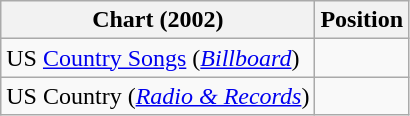<table class="wikitable sortable">
<tr>
<th>Chart (2002)</th>
<th>Position</th>
</tr>
<tr>
<td>US <a href='#'>Country Songs</a> (<a href='#'><em>Billboard</em></a>)</td>
<td></td>
</tr>
<tr>
<td>US Country (<em><a href='#'>Radio & Records</a></em>)</td>
<td></td>
</tr>
</table>
